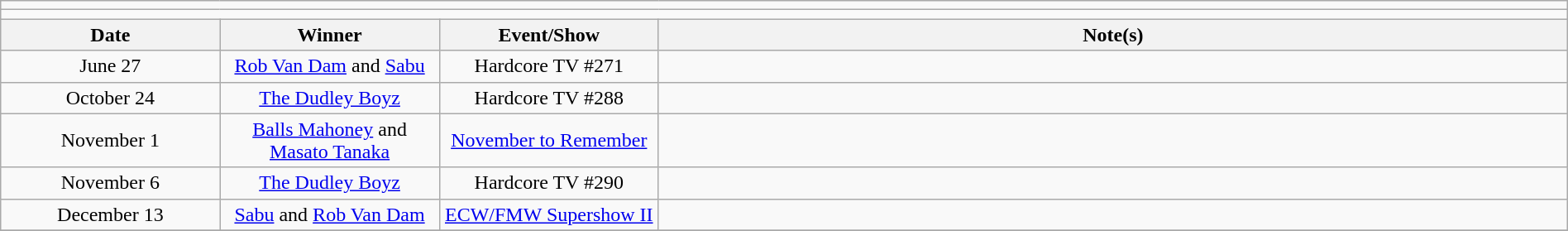<table class="wikitable" style="text-align:center; width:100%;">
<tr>
<td colspan="5"></td>
</tr>
<tr>
<td colspan="5"><strong></strong></td>
</tr>
<tr>
<th width=14%>Date</th>
<th width=14%>Winner</th>
<th width=14%>Event/Show</th>
<th width=58%>Note(s)</th>
</tr>
<tr>
<td>June 27</td>
<td><a href='#'>Rob Van Dam</a> and <a href='#'>Sabu</a></td>
<td>Hardcore TV #271</td>
<td align=left></td>
</tr>
<tr>
<td>October 24</td>
<td><a href='#'>The Dudley Boyz</a><br></td>
<td>Hardcore TV #288</td>
<td align=left></td>
</tr>
<tr>
<td>November 1</td>
<td><a href='#'>Balls Mahoney</a> and <a href='#'>Masato Tanaka</a></td>
<td><a href='#'>November to Remember</a></td>
<td align=left></td>
</tr>
<tr>
<td>November 6</td>
<td><a href='#'>The Dudley Boyz</a><br></td>
<td>Hardcore TV #290</td>
<td align=left></td>
</tr>
<tr>
<td>December 13</td>
<td><a href='#'>Sabu</a> and <a href='#'>Rob Van Dam</a></td>
<td><a href='#'>ECW/FMW Supershow II</a></td>
<td align=left></td>
</tr>
<tr>
</tr>
</table>
